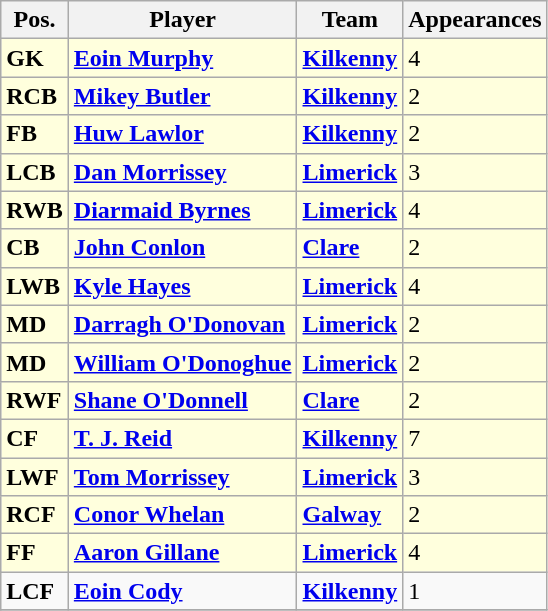<table class="wikitable sortable">
<tr>
<th>Pos.</th>
<th>Player</th>
<th>Team</th>
<th>Appearances</th>
</tr>
<tr bgcolor=#FFFFDD>
<td><strong>GK</strong></td>
<td> <strong><a href='#'>Eoin Murphy</a></strong></td>
<td><strong><a href='#'>Kilkenny</a></strong></td>
<td>4</td>
</tr>
<tr bgcolor=#FFFFDD>
<td><strong>RCB</strong></td>
<td> <strong><a href='#'>Mikey Butler</a></strong></td>
<td><strong><a href='#'>Kilkenny</a></strong></td>
<td>2</td>
</tr>
<tr bgcolor=#FFFFDD>
<td><strong>FB</strong></td>
<td> <strong><a href='#'>Huw Lawlor</a></strong></td>
<td><strong><a href='#'>Kilkenny</a></strong></td>
<td>2</td>
</tr>
<tr bgcolor=#FFFFDD>
<td><strong>LCB</strong></td>
<td> <strong><a href='#'>Dan Morrissey</a></strong></td>
<td><strong><a href='#'>Limerick</a></strong></td>
<td>3</td>
</tr>
<tr bgcolor=#FFFFDD>
<td><strong>RWB</strong></td>
<td> <strong><a href='#'>Diarmaid Byrnes</a></strong></td>
<td><strong><a href='#'>Limerick</a></strong></td>
<td>4</td>
</tr>
<tr bgcolor=#FFFFDD>
<td><strong>CB</strong></td>
<td> <strong><a href='#'>John Conlon</a></strong></td>
<td><strong><a href='#'>Clare</a></strong></td>
<td>2</td>
</tr>
<tr bgcolor=#FFFFDD>
<td><strong>LWB</strong></td>
<td> <strong><a href='#'>Kyle Hayes</a></strong></td>
<td><strong><a href='#'>Limerick</a></strong></td>
<td>4</td>
</tr>
<tr bgcolor=#FFFFDD>
<td><strong>MD</strong></td>
<td> <strong><a href='#'>Darragh O'Donovan</a></strong></td>
<td><strong><a href='#'>Limerick</a></strong></td>
<td>2</td>
</tr>
<tr bgcolor=#FFFFDD>
<td><strong>MD</strong></td>
<td> <strong><a href='#'>William O'Donoghue</a></strong></td>
<td><strong><a href='#'>Limerick</a></strong></td>
<td>2</td>
</tr>
<tr bgcolor=#FFFFDD>
<td><strong>RWF</strong></td>
<td> <strong><a href='#'>Shane O'Donnell</a></strong></td>
<td><strong><a href='#'>Clare</a></strong></td>
<td>2</td>
</tr>
<tr bgcolor=#FFFFDD>
<td><strong>CF</strong></td>
<td> <strong><a href='#'>T. J. Reid</a></strong></td>
<td><strong><a href='#'>Kilkenny</a></strong></td>
<td>7</td>
</tr>
<tr bgcolor=#FFFFDD>
<td><strong>LWF</strong></td>
<td> <strong><a href='#'>Tom Morrissey</a></strong></td>
<td><strong><a href='#'>Limerick</a></strong></td>
<td>3</td>
</tr>
<tr bgcolor=#FFFFDD>
<td><strong>RCF</strong></td>
<td> <strong><a href='#'>Conor Whelan</a></strong></td>
<td><strong><a href='#'>Galway</a></strong></td>
<td>2</td>
</tr>
<tr bgcolor=#FFFFDD>
<td><strong>FF</strong></td>
<td> <strong><a href='#'>Aaron Gillane</a></strong></td>
<td><strong><a href='#'>Limerick</a></strong></td>
<td>4</td>
</tr>
<tr>
<td><strong>LCF</strong></td>
<td> <strong><a href='#'>Eoin Cody</a></strong></td>
<td><strong><a href='#'>Kilkenny</a></strong></td>
<td>1</td>
</tr>
<tr>
</tr>
</table>
